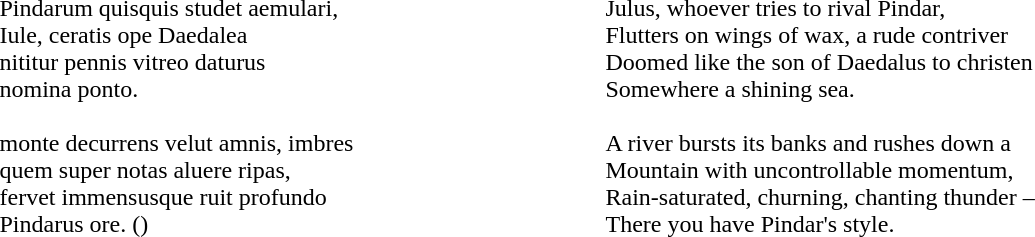<table style="border: 0px; margin-left:100px; white-space:nowrap;">
<tr>
<th scope="col" width="400px"></th>
<th scope="col" width="400px"></th>
</tr>
<tr border="0">
</tr>
<tr Valign=top>
<td><br>Pindarum quisquis studet aemulari,<br>
Iule, ceratis ope Daedalea<br>
nititur pennis vitreo daturus<br>
nomina ponto.<br>
<br>
monte decurrens velut amnis, imbres<br>
quem super notas aluere ripas,<br>
fervet immensusque ruit profundo<br>
Pindarus ore. ()</td>
<td><br>Julus, whoever tries to rival Pindar,<br>
Flutters on wings of wax, a rude contriver<br>
Doomed like the son of Daedalus to christen<br>
Somewhere a shining sea.<br>
<br>
A river bursts its banks and rushes down a<br>
Mountain with uncontrollable momentum,<br>
Rain-saturated, churning, chanting thunder –<br>
There you have Pindar's style.</td>
</tr>
</table>
